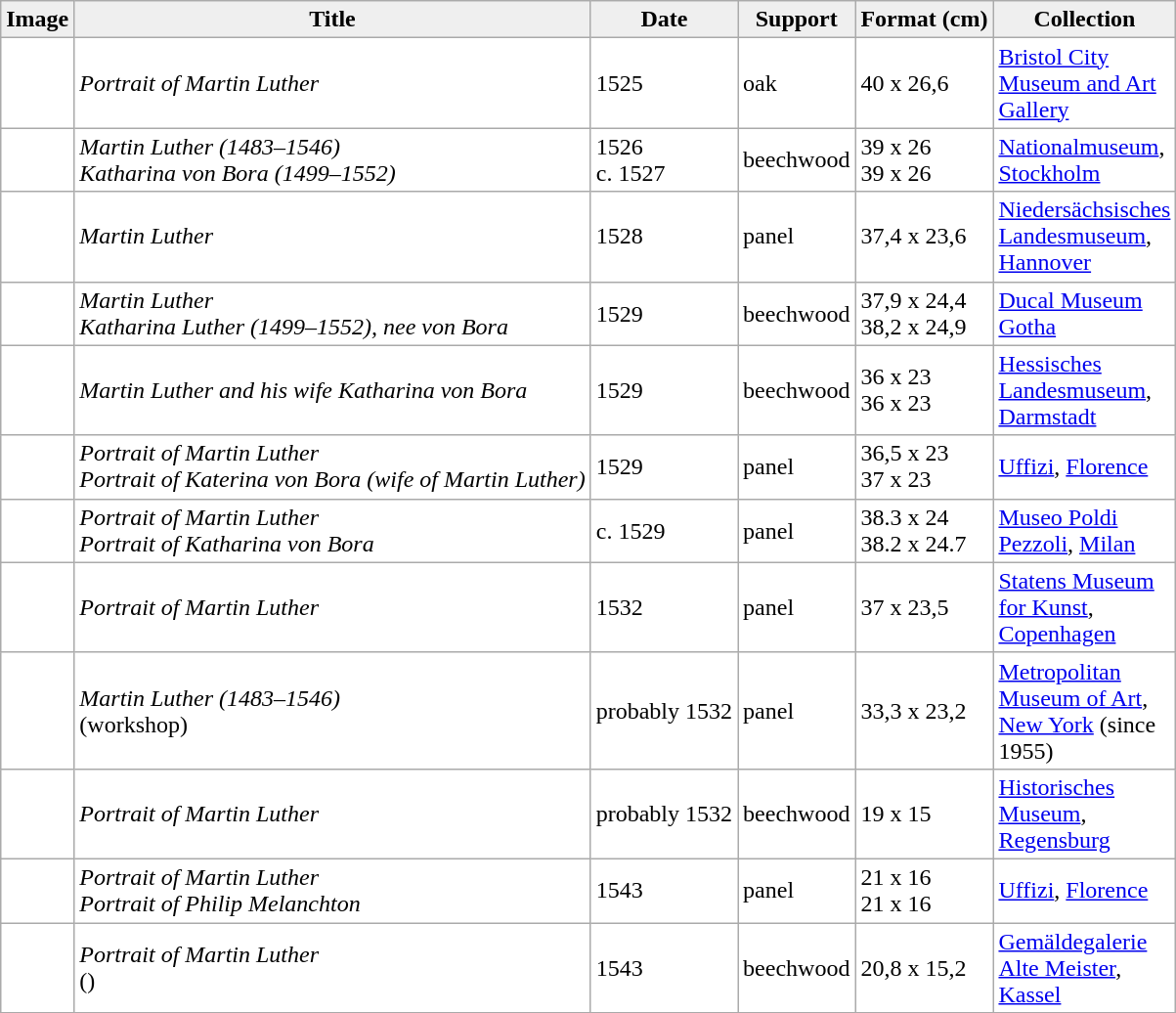<table class="wikitable sortable" border="0" style="background:#ffffff">
<tr>
<th style="background:#efefef;">Image</th>
<th style="background:#efefef;">Title</th>
<th style="background:#efefef;">Date</th>
<th style="background:#efefef;">Support</th>
<th style="background:#efefef;">Format (cm)</th>
<th style="background:#efefef;" width=10 px>Collection</th>
</tr>
<tr>
<td></td>
<td><em>Portrait of Martin Luther</em><br></td>
<td>1525</td>
<td>oak</td>
<td>40 x 26,6</td>
<td><a href='#'>Bristol City Museum and Art Gallery</a></td>
</tr>
<tr>
<td></td>
<td><em>Martin Luther (1483–1546)</em><br><em>Katharina von Bora (1499–1552)</em></td>
<td>1526<br>c. 1527</td>
<td>beechwood</td>
<td>39 x 26<br>39 x 26</td>
<td><a href='#'>Nationalmuseum</a>, <a href='#'>Stockholm</a></td>
</tr>
<tr>
<td></td>
<td><em>Martin Luther</em><br></td>
<td>1528</td>
<td>panel</td>
<td>37,4 x 23,6</td>
<td><a href='#'>Niedersächsisches Landesmuseum</a>, <a href='#'>Hannover</a></td>
</tr>
<tr>
<td></td>
<td><em>Martin Luther</em><br><em>Katharina Luther (1499–1552), nee von Bora</em></td>
<td>1529</td>
<td>beechwood</td>
<td>37,9 x 24,4<br>38,2 x 24,9</td>
<td><a href='#'>Ducal Museum Gotha</a></td>
</tr>
<tr>
<td></td>
<td><em>Martin Luther and his wife Katharina von Bora</em></td>
<td>1529</td>
<td>beechwood</td>
<td>36 x 23 <br>36 x 23</td>
<td><a href='#'>Hessisches Landesmuseum</a>, <a href='#'>Darmstadt</a></td>
</tr>
<tr>
<td></td>
<td><em>Portrait of Martin Luther</em><br><em>Portrait of Katerina von Bora (wife of Martin Luther)</em></td>
<td>1529</td>
<td>panel</td>
<td>36,5 x 23<br>37 x 23</td>
<td><a href='#'>Uffizi</a>, <a href='#'>Florence</a></td>
</tr>
<tr>
<td></td>
<td><em>Portrait of Martin Luther</em><br><em>Portrait of Katharina von Bora</em></td>
<td>c. 1529</td>
<td>panel</td>
<td>38.3 x 24 <br>38.2 x 24.7</td>
<td><a href='#'>Museo Poldi Pezzoli</a>, <a href='#'>Milan</a></td>
</tr>
<tr>
<td></td>
<td><em>Portrait of Martin Luther</em></td>
<td>1532</td>
<td>panel</td>
<td>37 x 23,5</td>
<td><a href='#'>Statens Museum for Kunst</a>, <a href='#'>Copenhagen</a></td>
</tr>
<tr>
<td></td>
<td><em>Martin Luther (1483–1546)</em><br>(workshop)</td>
<td>probably 1532</td>
<td>panel</td>
<td>33,3 x 23,2</td>
<td><a href='#'>Metropolitan Museum of Art</a>, <a href='#'>New York</a> (since 1955)</td>
</tr>
<tr>
<td></td>
<td><em>Portrait of Martin Luther</em></td>
<td>probably 1532</td>
<td>beechwood</td>
<td>19 x 15</td>
<td><a href='#'>Historisches Museum</a>, <a href='#'>Regensburg</a></td>
</tr>
<tr>
<td></td>
<td><em>Portrait of Martin Luther</em><br><em>Portrait of Philip Melanchton</em></td>
<td>1543</td>
<td>panel</td>
<td>21 x 16<br>21 x 16</td>
<td><a href='#'>Uffizi</a>, <a href='#'>Florence</a></td>
</tr>
<tr>
<td></td>
<td><em>Portrait of Martin Luther</em><br>()</td>
<td>1543</td>
<td>beechwood</td>
<td>20,8 x 15,2</td>
<td><a href='#'>Gemäldegalerie Alte Meister</a>, <a href='#'>Kassel</a></td>
</tr>
<tr>
</tr>
</table>
